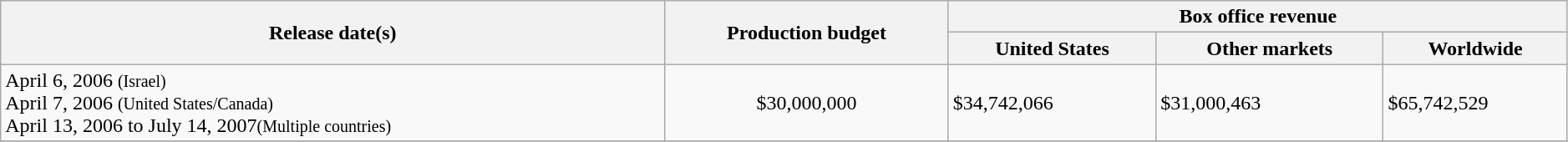<table class="wikitable" width=99% border="1">
<tr>
<th rowspan="2"  align="center"><strong>Release date(s)</strong></th>
<th rowspan="2"   align="center"><strong>Production budget</strong></th>
<th colspan="3"  align="center"><strong>Box office revenue</strong></th>
</tr>
<tr>
<th align="center"><strong>United States</strong></th>
<th align="center"><strong>Other markets</strong></th>
<th align="center"><strong>Worldwide</strong></th>
</tr>
<tr>
<td>April 6, 2006 <small>(Israel)</small><br>April 7, 2006 <small>(United States/Canada)</small><br>April 13, 2006 to July 14, 2007<small>(Multiple countries)</small></td>
<td align="center">$30,000,000</td>
<td>$34,742,066</td>
<td>$31,000,463</td>
<td>$65,742,529</td>
</tr>
<tr>
</tr>
</table>
